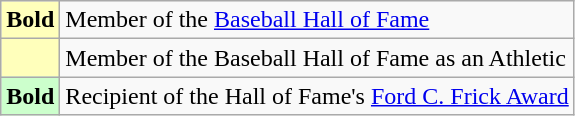<table class="wikitable">
<tr>
<th scope="row" style="background:#ffb;"><strong>Bold</strong></th>
<td>Member of the <a href='#'>Baseball Hall of Fame</a></td>
</tr>
<tr>
<th scope="row" style="background:#ffb;"></th>
<td>Member of the Baseball Hall of Fame as an Athletic</td>
</tr>
<tr>
<th scope="row" style="background:#cfc;"><strong>Bold</strong></th>
<td>Recipient of the Hall of Fame's <a href='#'>Ford C. Frick Award</a></td>
</tr>
</table>
